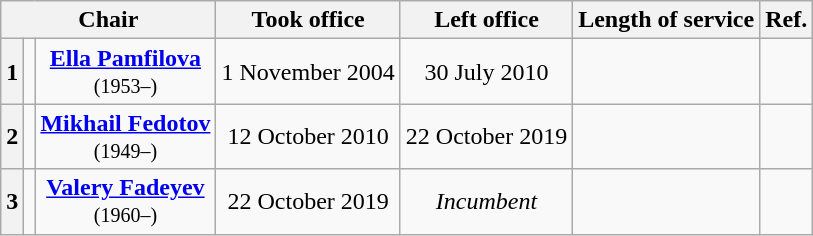<table class="wikitable" style="text-align: center;">
<tr>
<th colspan="3">Chair</th>
<th>Took office</th>
<th>Left office</th>
<th>Length of service</th>
<th>Ref.</th>
</tr>
<tr>
<th>1</th>
<td></td>
<td><strong><a href='#'>Ella Pamfilova</a></strong><br><small>(1953–)</small></td>
<td>1 November 2004</td>
<td>30 July 2010</td>
<td></td>
<td></td>
</tr>
<tr>
<th>2</th>
<td></td>
<td><strong><a href='#'>Mikhail Fedotov</a></strong><br><small>(1949–)</small></td>
<td>12 October 2010</td>
<td>22 October 2019</td>
<td></td>
<td></td>
</tr>
<tr>
<th>3</th>
<td></td>
<td><strong><a href='#'>Valery Fadeyev</a></strong><br><small>(1960–)</small></td>
<td>22 October 2019</td>
<td><em>Incumbent</em></td>
<td></td>
<td></td>
</tr>
</table>
